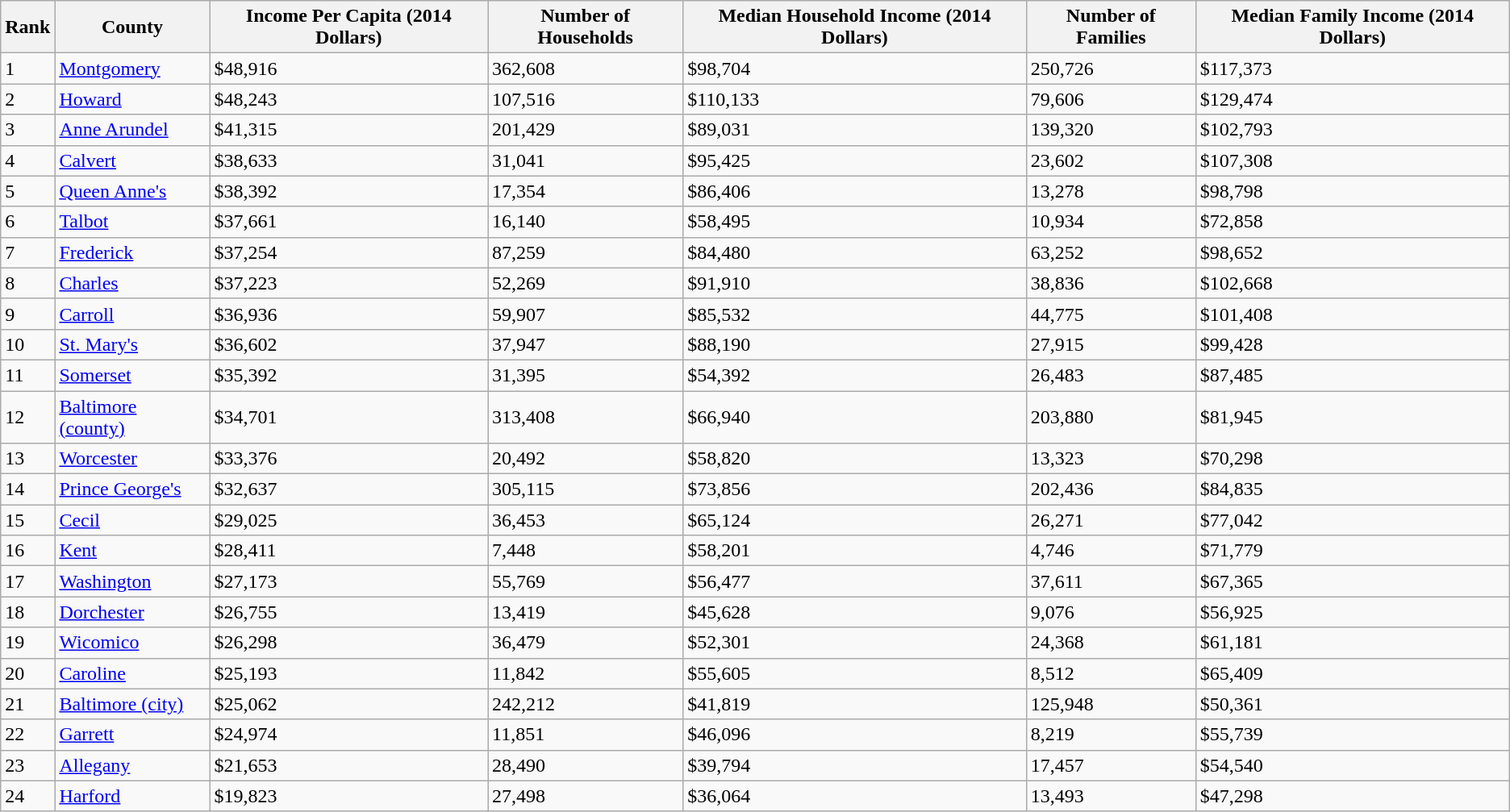<table class="wikitable sortable">
<tr>
<th>Rank</th>
<th>County</th>
<th>Income Per Capita (2014 Dollars)</th>
<th>Number of Households</th>
<th>Median Household Income (2014 Dollars)</th>
<th>Number of Families</th>
<th>Median Family Income (2014 Dollars)</th>
</tr>
<tr>
<td>1</td>
<td><a href='#'>Montgomery</a></td>
<td>$48,916</td>
<td>362,608</td>
<td>$98,704</td>
<td>250,726</td>
<td>$117,373</td>
</tr>
<tr>
<td>2</td>
<td><a href='#'>Howard</a></td>
<td>$48,243</td>
<td>107,516</td>
<td>$110,133</td>
<td>79,606</td>
<td>$129,474</td>
</tr>
<tr>
<td>3</td>
<td><a href='#'>Anne Arundel</a></td>
<td>$41,315</td>
<td>201,429</td>
<td>$89,031</td>
<td>139,320</td>
<td>$102,793</td>
</tr>
<tr>
<td>4</td>
<td><a href='#'>Calvert</a></td>
<td>$38,633</td>
<td>31,041</td>
<td>$95,425</td>
<td>23,602</td>
<td>$107,308</td>
</tr>
<tr>
<td>5</td>
<td><a href='#'>Queen Anne's</a></td>
<td>$38,392</td>
<td>17,354</td>
<td>$86,406</td>
<td>13,278</td>
<td>$98,798</td>
</tr>
<tr>
<td>6</td>
<td><a href='#'>Talbot</a></td>
<td>$37,661</td>
<td>16,140</td>
<td>$58,495</td>
<td>10,934</td>
<td>$72,858</td>
</tr>
<tr>
<td>7</td>
<td><a href='#'>Frederick</a></td>
<td>$37,254</td>
<td>87,259</td>
<td>$84,480</td>
<td>63,252</td>
<td>$98,652</td>
</tr>
<tr>
<td>8</td>
<td><a href='#'>Charles</a></td>
<td>$37,223</td>
<td>52,269</td>
<td>$91,910</td>
<td>38,836</td>
<td>$102,668</td>
</tr>
<tr>
<td>9</td>
<td><a href='#'>Carroll</a></td>
<td>$36,936</td>
<td>59,907</td>
<td>$85,532</td>
<td>44,775</td>
<td>$101,408</td>
</tr>
<tr>
<td>10</td>
<td><a href='#'>St. Mary's</a></td>
<td>$36,602</td>
<td>37,947</td>
<td>$88,190</td>
<td>27,915</td>
<td>$99,428</td>
</tr>
<tr>
<td>11</td>
<td><a href='#'>Somerset</a></td>
<td>$35,392</td>
<td>31,395</td>
<td>$54,392</td>
<td>26,483</td>
<td>$87,485</td>
</tr>
<tr>
<td>12</td>
<td><a href='#'>Baltimore (county)</a></td>
<td>$34,701</td>
<td>313,408</td>
<td>$66,940</td>
<td>203,880</td>
<td>$81,945</td>
</tr>
<tr>
<td>13</td>
<td><a href='#'>Worcester</a></td>
<td>$33,376</td>
<td>20,492</td>
<td>$58,820</td>
<td>13,323</td>
<td>$70,298</td>
</tr>
<tr>
<td>14</td>
<td><a href='#'>Prince George's</a></td>
<td>$32,637</td>
<td>305,115</td>
<td>$73,856</td>
<td>202,436</td>
<td>$84,835</td>
</tr>
<tr>
<td>15</td>
<td><a href='#'>Cecil</a></td>
<td>$29,025</td>
<td>36,453</td>
<td>$65,124</td>
<td>26,271</td>
<td>$77,042</td>
</tr>
<tr>
<td>16</td>
<td><a href='#'>Kent</a></td>
<td>$28,411</td>
<td>7,448</td>
<td>$58,201</td>
<td>4,746</td>
<td>$71,779</td>
</tr>
<tr>
<td>17</td>
<td><a href='#'>Washington</a></td>
<td>$27,173</td>
<td>55,769</td>
<td>$56,477</td>
<td>37,611</td>
<td>$67,365</td>
</tr>
<tr>
<td>18</td>
<td><a href='#'>Dorchester</a></td>
<td>$26,755</td>
<td>13,419</td>
<td>$45,628</td>
<td>9,076</td>
<td>$56,925</td>
</tr>
<tr>
<td>19</td>
<td><a href='#'>Wicomico</a></td>
<td>$26,298</td>
<td>36,479</td>
<td>$52,301</td>
<td>24,368</td>
<td>$61,181</td>
</tr>
<tr>
<td>20</td>
<td><a href='#'>Caroline</a></td>
<td>$25,193</td>
<td>11,842</td>
<td>$55,605</td>
<td>8,512</td>
<td>$65,409</td>
</tr>
<tr>
<td>21</td>
<td><a href='#'>Baltimore (city)</a></td>
<td>$25,062</td>
<td>242,212</td>
<td>$41,819</td>
<td>125,948</td>
<td>$50,361</td>
</tr>
<tr>
<td>22</td>
<td><a href='#'>Garrett</a></td>
<td>$24,974</td>
<td>11,851</td>
<td>$46,096</td>
<td>8,219</td>
<td>$55,739</td>
</tr>
<tr>
<td>23</td>
<td><a href='#'>Allegany</a></td>
<td>$21,653</td>
<td>28,490</td>
<td>$39,794</td>
<td>17,457</td>
<td>$54,540</td>
</tr>
<tr>
<td>24</td>
<td><a href='#'>Harford</a></td>
<td>$19,823</td>
<td>27,498</td>
<td>$36,064</td>
<td>13,493</td>
<td>$47,298</td>
</tr>
</table>
